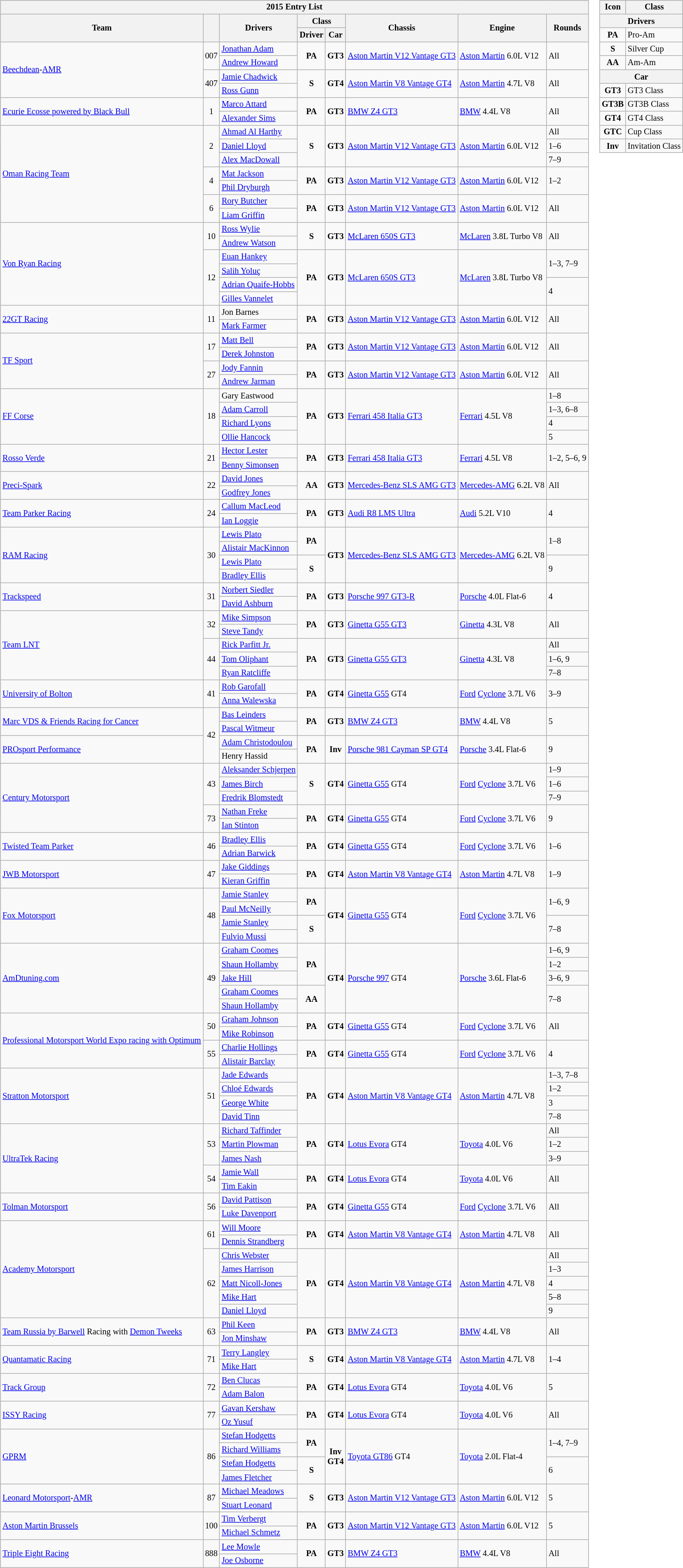<table>
<tr>
<td><br><table class="wikitable" style="font-size:85%">
<tr>
<th colspan=8>2015 Entry List</th>
</tr>
<tr>
<th rowspan=2>Team</th>
<th rowspan=2></th>
<th rowspan=2>Drivers</th>
<th colspan=2>Class</th>
<th rowspan=2>Chassis</th>
<th rowspan=2>Engine</th>
<th rowspan=2>Rounds</th>
</tr>
<tr>
<th>Driver</th>
<th>Car</th>
</tr>
<tr>
<td rowspan=4> <a href='#'>Beechdean</a>-<a href='#'>AMR</a></td>
<td rowspan=2 align="center">007</td>
<td> <a href='#'>Jonathan Adam</a></td>
<td rowspan=2 align="center"><strong><span>PA</span></strong></td>
<td rowspan=2 align="center"><strong><span>GT3</span></strong></td>
<td rowspan=2><a href='#'>Aston Martin V12 Vantage GT3</a></td>
<td rowspan=2><a href='#'>Aston Martin</a> 6.0L V12</td>
<td rowspan=2>All</td>
</tr>
<tr>
<td> <a href='#'>Andrew Howard</a></td>
</tr>
<tr>
<td rowspan=2 align="center">407</td>
<td> <a href='#'>Jamie Chadwick</a></td>
<td rowspan=2 align="center"><strong><span>S</span></strong></td>
<td rowspan=2 align="center"><strong><span>GT4</span></strong></td>
<td rowspan=2><a href='#'>Aston Martin V8 Vantage GT4</a></td>
<td rowspan=2><a href='#'>Aston Martin</a> 4.7L V8</td>
<td rowspan=2>All</td>
</tr>
<tr>
<td> <a href='#'>Ross Gunn</a></td>
</tr>
<tr>
<td rowspan=2> <a href='#'>Ecurie Ecosse powered by Black Bull</a></td>
<td rowspan=2 align="center">1</td>
<td> <a href='#'>Marco Attard</a></td>
<td rowspan=2 align="center"><strong><span>PA</span></strong></td>
<td rowspan=2 align="center"><strong><span>GT3</span></strong></td>
<td rowspan=2><a href='#'>BMW Z4 GT3</a></td>
<td rowspan=2><a href='#'>BMW</a> 4.4L V8</td>
<td rowspan=2>All</td>
</tr>
<tr>
<td> <a href='#'>Alexander Sims</a></td>
</tr>
<tr>
<td rowspan=7> <a href='#'>Oman Racing Team</a></td>
<td rowspan=3 align="center">2</td>
<td> <a href='#'>Ahmad Al Harthy</a></td>
<td rowspan=3 align="center"><strong><span>S</span></strong></td>
<td rowspan=3 align="center"><strong><span>GT3</span></strong></td>
<td rowspan=3><a href='#'>Aston Martin V12 Vantage GT3</a></td>
<td rowspan=3><a href='#'>Aston Martin</a> 6.0L V12</td>
<td>All</td>
</tr>
<tr>
<td> <a href='#'>Daniel Lloyd</a></td>
<td>1–6</td>
</tr>
<tr>
<td> <a href='#'>Alex MacDowall</a></td>
<td>7–9</td>
</tr>
<tr>
<td rowspan=2 align="center">4</td>
<td> <a href='#'>Mat Jackson</a></td>
<td rowspan=2 align="center"><strong><span>PA</span></strong></td>
<td rowspan=2 align="center"><strong><span>GT3</span></strong></td>
<td rowspan=2><a href='#'>Aston Martin V12 Vantage GT3</a></td>
<td rowspan=2><a href='#'>Aston Martin</a> 6.0L V12</td>
<td rowspan=2>1–2</td>
</tr>
<tr>
<td> <a href='#'>Phil Dryburgh</a></td>
</tr>
<tr>
<td rowspan=2 align="center">6</td>
<td> <a href='#'>Rory Butcher</a></td>
<td rowspan=2 align="center"><strong><span>PA</span></strong></td>
<td rowspan=2 align="center"><strong><span>GT3</span></strong></td>
<td rowspan=2><a href='#'>Aston Martin V12 Vantage GT3</a></td>
<td rowspan=2><a href='#'>Aston Martin</a> 6.0L V12</td>
<td rowspan=2>All</td>
</tr>
<tr>
<td> <a href='#'>Liam Griffin</a></td>
</tr>
<tr>
<td rowspan=6> <a href='#'>Von Ryan Racing</a></td>
<td rowspan=2 align="center">10</td>
<td> <a href='#'>Ross Wylie</a></td>
<td rowspan=2 align="center"><strong><span>S</span></strong></td>
<td rowspan=2 align="center"><strong><span>GT3</span></strong></td>
<td rowspan=2><a href='#'> McLaren 650S GT3</a></td>
<td rowspan=2><a href='#'>McLaren</a> 3.8L Turbo V8</td>
<td rowspan=2>All</td>
</tr>
<tr>
<td> <a href='#'>Andrew Watson</a></td>
</tr>
<tr>
<td rowspan=4 align="center">12</td>
<td> <a href='#'>Euan Hankey</a></td>
<td rowspan=4 align="center"><strong><span>PA</span></strong></td>
<td rowspan=4 align="center"><strong><span>GT3</span></strong></td>
<td rowspan=4><a href='#'> McLaren 650S GT3</a></td>
<td rowspan=4><a href='#'>McLaren</a> 3.8L Turbo V8</td>
<td rowspan=2>1–3, 7–9</td>
</tr>
<tr>
<td> <a href='#'>Salih Yoluç</a></td>
</tr>
<tr>
<td> <a href='#'>Adrian Quaife-Hobbs</a></td>
<td rowspan=2>4</td>
</tr>
<tr>
<td> <a href='#'>Gilles Vannelet</a></td>
</tr>
<tr>
<td rowspan=2> <a href='#'>22GT Racing</a></td>
<td rowspan=2 align="center">11</td>
<td> Jon Barnes</td>
<td rowspan=2 align="center"><strong><span>PA</span></strong></td>
<td rowspan=2 align="center"><strong><span>GT3</span></strong></td>
<td rowspan=2><a href='#'>Aston Martin V12 Vantage GT3</a></td>
<td rowspan=2><a href='#'>Aston Martin</a> 6.0L V12</td>
<td rowspan=2>All</td>
</tr>
<tr>
<td> <a href='#'>Mark Farmer</a></td>
</tr>
<tr>
<td rowspan=4> <a href='#'>TF Sport</a></td>
<td rowspan=2 align="center">17</td>
<td> <a href='#'>Matt Bell</a></td>
<td rowspan=2 align="center"><strong><span>PA</span></strong></td>
<td rowspan=2 align="center"><strong><span>GT3</span></strong></td>
<td rowspan=2><a href='#'>Aston Martin V12 Vantage GT3</a></td>
<td rowspan=2><a href='#'>Aston Martin</a> 6.0L V12</td>
<td rowspan=2>All</td>
</tr>
<tr>
<td> <a href='#'>Derek Johnston</a></td>
</tr>
<tr>
<td rowspan=2 align="center">27</td>
<td> <a href='#'>Jody Fannin</a></td>
<td rowspan=2 align="center"><strong><span>PA</span></strong></td>
<td rowspan=2 align="center"><strong><span>GT3</span></strong></td>
<td rowspan=2><a href='#'>Aston Martin V12 Vantage GT3</a></td>
<td rowspan=2><a href='#'>Aston Martin</a> 6.0L V12</td>
<td rowspan=2>All</td>
</tr>
<tr>
<td> <a href='#'>Andrew Jarman</a></td>
</tr>
<tr>
<td rowspan=4> <a href='#'>FF Corse</a></td>
<td rowspan=4 align="center">18</td>
<td> Gary Eastwood</td>
<td rowspan=4 align="center"><strong><span>PA</span></strong></td>
<td rowspan=4 align="center"><strong><span>GT3</span></strong></td>
<td rowspan=4><a href='#'>Ferrari 458 Italia GT3</a></td>
<td rowspan=4><a href='#'>Ferrari</a> 4.5L V8</td>
<td>1–8</td>
</tr>
<tr>
<td> <a href='#'>Adam Carroll</a></td>
<td>1–3, 6–8</td>
</tr>
<tr>
<td> <a href='#'>Richard Lyons</a></td>
<td>4</td>
</tr>
<tr>
<td> <a href='#'>Ollie Hancock</a></td>
<td>5</td>
</tr>
<tr>
<td rowspan=2> <a href='#'>Rosso Verde</a></td>
<td rowspan=2 align="center">21</td>
<td> <a href='#'>Hector Lester</a></td>
<td rowspan=2 align="center"><strong><span>PA</span></strong></td>
<td rowspan=2 align="center"><strong><span>GT3</span></strong></td>
<td rowspan=2><a href='#'>Ferrari 458 Italia GT3</a></td>
<td rowspan=2><a href='#'>Ferrari</a> 4.5L V8</td>
<td rowspan=2>1–2, 5–6, 9</td>
</tr>
<tr>
<td> <a href='#'>Benny Simonsen</a></td>
</tr>
<tr>
<td rowspan=2> <a href='#'>Preci-Spark</a></td>
<td rowspan=2 align="center">22</td>
<td> <a href='#'>David Jones</a></td>
<td rowspan=2 align="center"><strong><span>AA</span></strong></td>
<td rowspan=2 align="center"><strong><span>GT3</span></strong></td>
<td rowspan=2><a href='#'>Mercedes-Benz SLS AMG GT3</a></td>
<td rowspan=2><a href='#'>Mercedes-AMG</a> 6.2L V8</td>
<td rowspan=2>All</td>
</tr>
<tr>
<td> <a href='#'>Godfrey Jones</a></td>
</tr>
<tr>
<td rowspan=2> <a href='#'>Team Parker Racing</a></td>
<td rowspan=2 align="center">24</td>
<td> <a href='#'>Callum MacLeod</a></td>
<td rowspan=2 align="center"><strong><span>PA</span></strong></td>
<td rowspan=2 align="center"><strong><span>GT3</span></strong></td>
<td rowspan=2><a href='#'>Audi R8 LMS Ultra</a></td>
<td rowspan=2><a href='#'>Audi</a> 5.2L V10</td>
<td rowspan=2>4</td>
</tr>
<tr>
<td> <a href='#'>Ian Loggie</a></td>
</tr>
<tr>
<td rowspan=4> <a href='#'>RAM Racing</a></td>
<td rowspan=4 align="center">30</td>
<td> <a href='#'>Lewis Plato</a></td>
<td rowspan=2 align="center"><strong><span>PA</span></strong></td>
<td rowspan=4 align="center"><strong><span>GT3</span></strong></td>
<td rowspan=4><a href='#'>Mercedes-Benz SLS AMG GT3</a></td>
<td rowspan=4><a href='#'>Mercedes-AMG</a> 6.2L V8</td>
<td rowspan=2>1–8</td>
</tr>
<tr>
<td> <a href='#'>Alistair MacKinnon</a></td>
</tr>
<tr>
<td> <a href='#'>Lewis Plato</a></td>
<td rowspan=2 align="center"><strong><span>S</span></strong></td>
<td rowspan=2>9</td>
</tr>
<tr>
<td> <a href='#'>Bradley Ellis</a></td>
</tr>
<tr>
<td rowspan=2> <a href='#'>Trackspeed</a></td>
<td rowspan=2 align="center">31</td>
<td> <a href='#'>Norbert Siedler</a></td>
<td rowspan=2 align="center"><strong><span>PA</span></strong></td>
<td rowspan=2 align="center"><strong><span>GT3</span></strong></td>
<td rowspan=2><a href='#'>Porsche 997 GT3-R</a></td>
<td rowspan=2><a href='#'>Porsche</a> 4.0L Flat-6</td>
<td rowspan=2>4</td>
</tr>
<tr>
<td> <a href='#'>David Ashburn</a></td>
</tr>
<tr>
<td rowspan=5> <a href='#'>Team LNT</a></td>
<td rowspan=2 align="center">32</td>
<td> <a href='#'>Mike Simpson</a></td>
<td rowspan=2 align="center"><strong><span>PA</span></strong></td>
<td rowspan=2 align="center"><strong><span>GT3</span></strong></td>
<td rowspan=2><a href='#'>Ginetta G55 GT3</a></td>
<td rowspan=2><a href='#'>Ginetta</a> 4.3L V8</td>
<td rowspan=2>All</td>
</tr>
<tr>
<td> <a href='#'>Steve Tandy</a></td>
</tr>
<tr>
<td rowspan=3 align="center">44</td>
<td> <a href='#'>Rick Parfitt Jr.</a></td>
<td rowspan=3 align="center"><strong><span>PA</span></strong></td>
<td rowspan=3 align="center"><strong><span>GT3</span></strong></td>
<td rowspan=3><a href='#'>Ginetta G55 GT3</a></td>
<td rowspan=3><a href='#'>Ginetta</a> 4.3L V8</td>
<td>All</td>
</tr>
<tr>
<td> <a href='#'>Tom Oliphant</a></td>
<td>1–6, 9</td>
</tr>
<tr>
<td> <a href='#'>Ryan Ratcliffe</a></td>
<td>7–8</td>
</tr>
<tr>
<td rowspan=2> <a href='#'>University of Bolton</a></td>
<td rowspan=2 align="center">41</td>
<td> <a href='#'>Rob Garofall</a></td>
<td rowspan=2 align="center"><strong><span>PA</span></strong></td>
<td rowspan=2 align="center"><strong><span>GT4</span></strong></td>
<td rowspan=2><a href='#'>Ginetta G55</a> GT4</td>
<td rowspan=2><a href='#'>Ford</a> <a href='#'>Cyclone</a> 3.7L V6</td>
<td rowspan=2>3–9</td>
</tr>
<tr>
<td> <a href='#'>Anna Walewska</a></td>
</tr>
<tr>
<td rowspan=2> <a href='#'>Marc VDS & Friends Racing for Cancer</a></td>
<td rowspan=4 align="center">42</td>
<td> <a href='#'>Bas Leinders</a></td>
<td rowspan=2 align="center"><strong><span>PA</span></strong></td>
<td rowspan=2 align="center"><strong><span>GT3</span></strong></td>
<td rowspan=2><a href='#'>BMW Z4 GT3</a></td>
<td rowspan=2><a href='#'>BMW</a> 4.4L V8</td>
<td rowspan=2>5</td>
</tr>
<tr>
<td> <a href='#'>Pascal Witmeur</a></td>
</tr>
<tr>
<td rowspan=2> <a href='#'>PROsport Performance</a></td>
<td> <a href='#'>Adam Christodoulou</a></td>
<td rowspan=2 align="center"><strong><span>PA</span></strong></td>
<td rowspan=2 align="center"><strong><span>Inv</span></strong></td>
<td rowspan=2><a href='#'>Porsche 981 Cayman SP GT4</a></td>
<td rowspan=2><a href='#'>Porsche</a> 3.4L Flat-6</td>
<td rowspan=2>9</td>
</tr>
<tr>
<td> Henry Hassid</td>
</tr>
<tr>
<td rowspan=5> <a href='#'>Century Motorsport</a></td>
<td rowspan=3 align="center">43</td>
<td> <a href='#'>Aleksander Schjerpen</a></td>
<td rowspan=3 align="center"><strong><span>S</span></strong></td>
<td rowspan=3 align="center"><strong><span>GT4</span></strong></td>
<td rowspan=3><a href='#'>Ginetta G55</a> GT4</td>
<td rowspan=3><a href='#'>Ford</a> <a href='#'>Cyclone</a> 3.7L V6</td>
<td>1–9</td>
</tr>
<tr>
<td> <a href='#'>James Birch</a></td>
<td>1–6</td>
</tr>
<tr>
<td> <a href='#'>Fredrik Blomstedt</a></td>
<td>7–9</td>
</tr>
<tr>
<td rowspan=2 align="center">73</td>
<td> <a href='#'>Nathan Freke</a></td>
<td rowspan=2 align="center"><strong><span>PA</span></strong></td>
<td rowspan=2 align="center"><strong><span>GT4</span></strong></td>
<td rowspan=2><a href='#'>Ginetta G55</a> GT4</td>
<td rowspan=2><a href='#'>Ford</a> <a href='#'>Cyclone</a> 3.7L V6</td>
<td rowspan=2>9</td>
</tr>
<tr>
<td> <a href='#'>Ian Stinton</a></td>
</tr>
<tr>
<td rowspan=2> <a href='#'>Twisted Team Parker</a></td>
<td rowspan=2 align="center">46</td>
<td> <a href='#'>Bradley Ellis</a></td>
<td rowspan=2 align="center"><strong><span>PA</span></strong></td>
<td rowspan=2 align="center"><strong><span>GT4</span></strong></td>
<td rowspan=2><a href='#'>Ginetta G55</a> GT4</td>
<td rowspan=2><a href='#'>Ford</a> <a href='#'>Cyclone</a> 3.7L V6</td>
<td rowspan=2>1–6</td>
</tr>
<tr>
<td> <a href='#'>Adrian Barwick</a></td>
</tr>
<tr>
<td rowspan=2> <a href='#'>JWB Motorsport</a></td>
<td rowspan=2 align="center">47</td>
<td> <a href='#'>Jake Giddings</a></td>
<td rowspan=2 align="center"><strong><span>PA</span></strong></td>
<td rowspan=2 align="center"><strong><span>GT4</span></strong></td>
<td rowspan=2><a href='#'>Aston Martin V8 Vantage GT4</a></td>
<td rowspan=2><a href='#'>Aston Martin</a> 4.7L V8</td>
<td rowspan=2>1–9</td>
</tr>
<tr>
<td> <a href='#'>Kieran Griffin</a></td>
</tr>
<tr>
<td rowspan=4> <a href='#'>Fox Motorsport</a></td>
<td rowspan=4 align="center">48</td>
<td> <a href='#'>Jamie Stanley</a></td>
<td rowspan=2 align="center"><strong><span>PA</span></strong></td>
<td rowspan=4 align="center"><strong><span>GT4</span></strong></td>
<td rowspan=4><a href='#'>Ginetta G55</a> GT4</td>
<td rowspan=4><a href='#'>Ford</a> <a href='#'>Cyclone</a> 3.7L V6</td>
<td rowspan=2>1–6, 9</td>
</tr>
<tr>
<td> <a href='#'>Paul McNeilly</a></td>
</tr>
<tr>
<td> <a href='#'>Jamie Stanley</a></td>
<td rowspan=2 align="center"><strong><span>S</span></strong></td>
<td rowspan=2>7–8</td>
</tr>
<tr>
<td> <a href='#'>Fulvio Mussi</a></td>
</tr>
<tr>
<td rowspan=5> <a href='#'>AmDtuning.com</a></td>
<td rowspan=5 align="center">49</td>
<td> <a href='#'>Graham Coomes</a></td>
<td rowspan=3 align="center"><strong><span>PA</span></strong></td>
<td rowspan=5 align="center"><strong><span>GT4</span></strong></td>
<td rowspan=5><a href='#'>Porsche 997</a> GT4</td>
<td rowspan=5><a href='#'>Porsche</a> 3.6L Flat-6</td>
<td>1–6, 9</td>
</tr>
<tr>
<td> <a href='#'>Shaun Hollamby</a></td>
<td>1–2</td>
</tr>
<tr>
<td> <a href='#'>Jake Hill</a></td>
<td>3–6, 9</td>
</tr>
<tr>
<td> <a href='#'>Graham Coomes</a></td>
<td rowspan=2 align="center"><strong><span>AA</span></strong></td>
<td rowspan=2>7–8</td>
</tr>
<tr>
<td> <a href='#'>Shaun Hollamby</a></td>
</tr>
<tr>
<td rowspan=4> <a href='#'>Professional Motorsport World Expo racing with Optimum</a></td>
<td rowspan=2 align="center">50</td>
<td> <a href='#'>Graham Johnson</a></td>
<td rowspan=2 align="center"><strong><span>PA</span></strong></td>
<td rowspan=2 align="center"><strong><span>GT4</span></strong></td>
<td rowspan=2><a href='#'>Ginetta G55</a> GT4</td>
<td rowspan=2><a href='#'>Ford</a> <a href='#'>Cyclone</a> 3.7L V6</td>
<td rowspan=2>All</td>
</tr>
<tr>
<td> <a href='#'>Mike Robinson</a></td>
</tr>
<tr>
<td rowspan=2 align="center">55</td>
<td> <a href='#'>Charlie Hollings</a></td>
<td rowspan=2 align="center"><strong><span>PA</span></strong></td>
<td rowspan=2 align="center"><strong><span>GT4</span></strong></td>
<td rowspan=2><a href='#'>Ginetta G55</a> GT4</td>
<td rowspan=2><a href='#'>Ford</a> <a href='#'>Cyclone</a> 3.7L V6</td>
<td rowspan=2>4</td>
</tr>
<tr>
<td> <a href='#'>Alistair Barclay</a></td>
</tr>
<tr>
<td rowspan=4> <a href='#'>Stratton Motorsport</a></td>
<td rowspan=4 align="center">51</td>
<td> <a href='#'>Jade Edwards</a></td>
<td rowspan=4 align="center"><strong><span>PA</span></strong></td>
<td rowspan=4 align="center"><strong><span>GT4</span></strong></td>
<td rowspan=4><a href='#'>Aston Martin V8 Vantage GT4</a></td>
<td rowspan=4><a href='#'>Aston Martin</a> 4.7L V8</td>
<td>1–3, 7–8</td>
</tr>
<tr>
<td> <a href='#'>Chloé Edwards</a></td>
<td>1–2</td>
</tr>
<tr>
<td> <a href='#'>George White</a></td>
<td>3</td>
</tr>
<tr>
<td> <a href='#'>David Tinn</a></td>
<td>7–8</td>
</tr>
<tr>
<td rowspan=5> <a href='#'>UltraTek Racing</a></td>
<td rowspan=3 align="center">53</td>
<td> <a href='#'>Richard Taffinder</a></td>
<td rowspan=3 align="center"><strong><span>PA</span></strong></td>
<td rowspan=3 align="center"><strong><span>GT4</span></strong></td>
<td rowspan=3><a href='#'>Lotus Evora</a> GT4</td>
<td rowspan=3><a href='#'>Toyota</a> 4.0L V6</td>
<td>All</td>
</tr>
<tr>
<td> <a href='#'>Martin Plowman</a></td>
<td>1–2</td>
</tr>
<tr>
<td> <a href='#'>James Nash</a></td>
<td>3–9</td>
</tr>
<tr>
<td rowspan=2 align="center">54</td>
<td> <a href='#'>Jamie Wall</a></td>
<td rowspan=2 align="center"><strong><span>PA</span></strong></td>
<td rowspan=2 align="center"><strong><span>GT4</span></strong></td>
<td rowspan=2><a href='#'>Lotus Evora</a> GT4</td>
<td rowspan=2><a href='#'>Toyota</a> 4.0L V6</td>
<td rowspan=2>All</td>
</tr>
<tr>
<td> <a href='#'>Tim Eakin</a></td>
</tr>
<tr>
<td rowspan=2> <a href='#'>Tolman Motorsport</a></td>
<td rowspan=2 align="center">56</td>
<td> <a href='#'>David Pattison</a></td>
<td rowspan=2 align="center"><strong><span>PA</span></strong></td>
<td rowspan=2 align="center"><strong><span>GT4</span></strong></td>
<td rowspan=2><a href='#'>Ginetta G55</a> GT4</td>
<td rowspan=2><a href='#'>Ford</a> <a href='#'>Cyclone</a> 3.7L V6</td>
<td rowspan=2>All</td>
</tr>
<tr>
<td> <a href='#'>Luke Davenport</a></td>
</tr>
<tr>
<td rowspan=7> <a href='#'>Academy Motorsport</a></td>
<td rowspan=2 align="center">61</td>
<td> <a href='#'> Will Moore</a></td>
<td rowspan=2 align="center"><strong><span>PA</span></strong></td>
<td rowspan=2 align="center"><strong><span>GT4</span></strong></td>
<td rowspan=2><a href='#'>Aston Martin V8 Vantage GT4</a></td>
<td rowspan=2><a href='#'>Aston Martin</a> 4.7L V8</td>
<td rowspan=2>All</td>
</tr>
<tr>
<td> <a href='#'>Dennis Strandberg</a></td>
</tr>
<tr>
<td rowspan=5 align="center">62</td>
<td> <a href='#'>Chris Webster</a></td>
<td rowspan=5 align="center"><strong><span>PA</span></strong></td>
<td rowspan=5 align="center"><strong><span>GT4</span></strong></td>
<td rowspan=5><a href='#'>Aston Martin V8 Vantage GT4</a></td>
<td rowspan=5><a href='#'>Aston Martin</a> 4.7L V8</td>
<td>All</td>
</tr>
<tr>
<td> <a href='#'>James Harrison</a></td>
<td>1–3</td>
</tr>
<tr>
<td> <a href='#'>Matt Nicoll-Jones</a></td>
<td>4</td>
</tr>
<tr>
<td> <a href='#'>Mike Hart</a></td>
<td>5–8</td>
</tr>
<tr>
<td> <a href='#'>Daniel Lloyd</a></td>
<td>9</td>
</tr>
<tr>
<td rowspan=2> <a href='#'>Team Russia by Barwell</a> Racing with <a href='#'>Demon Tweeks</a></td>
<td rowspan=2 align="center">63</td>
<td> <a href='#'>Phil Keen</a></td>
<td rowspan=2 align="center"><strong><span>PA</span></strong></td>
<td rowspan=2 align="center"><strong><span>GT3</span></strong></td>
<td rowspan=2><a href='#'>BMW Z4 GT3</a></td>
<td rowspan=2><a href='#'>BMW</a> 4.4L V8</td>
<td rowspan=2>All</td>
</tr>
<tr>
<td> <a href='#'>Jon Minshaw</a></td>
</tr>
<tr>
<td rowspan=2> <a href='#'>Quantamatic Racing</a></td>
<td rowspan=2 align="center">71</td>
<td> <a href='#'>Terry Langley</a></td>
<td rowspan=2 align="center"><strong><span>S</span></strong></td>
<td rowspan=2 align="center"><strong><span>GT4</span></strong></td>
<td rowspan=2><a href='#'>Aston Martin V8 Vantage GT4</a></td>
<td rowspan=2><a href='#'>Aston Martin</a> 4.7L V8</td>
<td rowspan=2>1–4</td>
</tr>
<tr>
<td> <a href='#'>Mike Hart</a></td>
</tr>
<tr>
<td rowspan=2> <a href='#'>Track Group</a></td>
<td rowspan=2 align="center">72</td>
<td> <a href='#'>Ben Clucas</a></td>
<td rowspan=2 align="center"><strong><span>PA</span></strong></td>
<td rowspan=2 align="center"><strong><span>GT4</span></strong></td>
<td rowspan=2><a href='#'>Lotus Evora</a> GT4</td>
<td rowspan=2><a href='#'>Toyota</a> 4.0L V6</td>
<td rowspan=2>5</td>
</tr>
<tr>
<td> <a href='#'>Adam Balon</a></td>
</tr>
<tr>
<td rowspan=2> <a href='#'>ISSY Racing</a></td>
<td rowspan=2 align="center">77</td>
<td> <a href='#'>Gavan Kershaw</a></td>
<td rowspan=2 align="center"><strong><span>PA</span></strong></td>
<td rowspan=2 align="center"><strong><span>GT4</span></strong></td>
<td rowspan=2><a href='#'>Lotus Evora</a> GT4</td>
<td rowspan=2><a href='#'>Toyota</a> 4.0L V6</td>
<td rowspan=2>All</td>
</tr>
<tr>
<td> <a href='#'>Oz Yusuf</a></td>
</tr>
<tr>
<td rowspan=4> <a href='#'>GPRM</a></td>
<td rowspan=4 align="center">86</td>
<td> <a href='#'>Stefan Hodgetts</a></td>
<td rowspan=2 align="center"><strong><span>PA</span></strong></td>
<td rowspan=4 align="center"><strong><span>Inv</span></strong><br><strong><span>GT4</span></strong></td>
<td rowspan=4><a href='#'>Toyota GT86</a> GT4</td>
<td rowspan=4><a href='#'>Toyota</a> 2.0L Flat-4</td>
<td rowspan=2>1–4, 7–9</td>
</tr>
<tr>
<td> <a href='#'>Richard Williams</a></td>
</tr>
<tr>
<td> <a href='#'>Stefan Hodgetts</a></td>
<td rowspan=2 align="center"><strong><span>S</span></strong></td>
<td rowspan=2>6</td>
</tr>
<tr>
<td> <a href='#'>James Fletcher</a></td>
</tr>
<tr>
<td rowspan=2> <a href='#'>Leonard Motorsport</a>-<a href='#'>AMR</a></td>
<td rowspan=2 align="center">87</td>
<td> <a href='#'>Michael Meadows</a></td>
<td rowspan=2 align="center"><strong><span>S</span></strong></td>
<td rowspan=2 align="center"><strong><span>GT3</span></strong></td>
<td rowspan=2><a href='#'>Aston Martin V12 Vantage GT3</a></td>
<td rowspan=2><a href='#'>Aston Martin</a> 6.0L V12</td>
<td rowspan=2>5</td>
</tr>
<tr>
<td> <a href='#'>Stuart Leonard</a></td>
</tr>
<tr>
<td rowspan=2> <a href='#'>Aston Martin Brussels</a></td>
<td rowspan=2 align="center">100</td>
<td> <a href='#'>Tim Verbergt</a></td>
<td rowspan=2 align="center"><strong><span>PA</span></strong></td>
<td rowspan=2 align="center"><strong><span>GT3</span></strong></td>
<td rowspan=2><a href='#'>Aston Martin V12 Vantage GT3</a></td>
<td rowspan=2><a href='#'>Aston Martin</a> 6.0L V12</td>
<td rowspan=2>5</td>
</tr>
<tr>
<td> <a href='#'>Michael Schmetz</a></td>
</tr>
<tr>
<td rowspan=2> <a href='#'>Triple Eight Racing</a></td>
<td rowspan=2 align="center">888</td>
<td> <a href='#'>Lee Mowle</a></td>
<td rowspan=2 align="center"><strong><span>PA</span></strong></td>
<td rowspan=2 align="center"><strong><span>GT3</span></strong></td>
<td rowspan=2><a href='#'>BMW Z4 GT3</a></td>
<td rowspan=2><a href='#'>BMW</a> 4.4L V8</td>
<td rowspan=2>All</td>
</tr>
<tr>
<td> <a href='#'>Joe Osborne</a></td>
</tr>
</table>
</td>
<td valign="top"><br><table class="wikitable" style="font-size: 85%;">
<tr>
<th>Icon</th>
<th>Class</th>
</tr>
<tr>
<th colspan=2>Drivers</th>
</tr>
<tr>
<td align=center><strong><span>PA</span></strong></td>
<td>Pro-Am</td>
</tr>
<tr>
<td align=center><strong><span>S</span></strong></td>
<td>Silver Cup</td>
</tr>
<tr>
<td align=center><strong><span>AA</span></strong></td>
<td>Am-Am</td>
</tr>
<tr>
<th colspan=2>Car</th>
</tr>
<tr>
<td align=center><strong><span>GT3</span></strong></td>
<td>GT3 Class</td>
</tr>
<tr>
<td align=center><strong><span>GT3B</span></strong></td>
<td>GT3B Class</td>
</tr>
<tr>
<td align=center><strong><span>GT4</span></strong></td>
<td>GT4 Class</td>
</tr>
<tr>
<td align=center><strong><span>GTC</span></strong></td>
<td>Cup Class</td>
</tr>
<tr>
<td align=center><strong><span>Inv</span></strong></td>
<td>Invitation Class</td>
</tr>
</table>
</td>
</tr>
</table>
